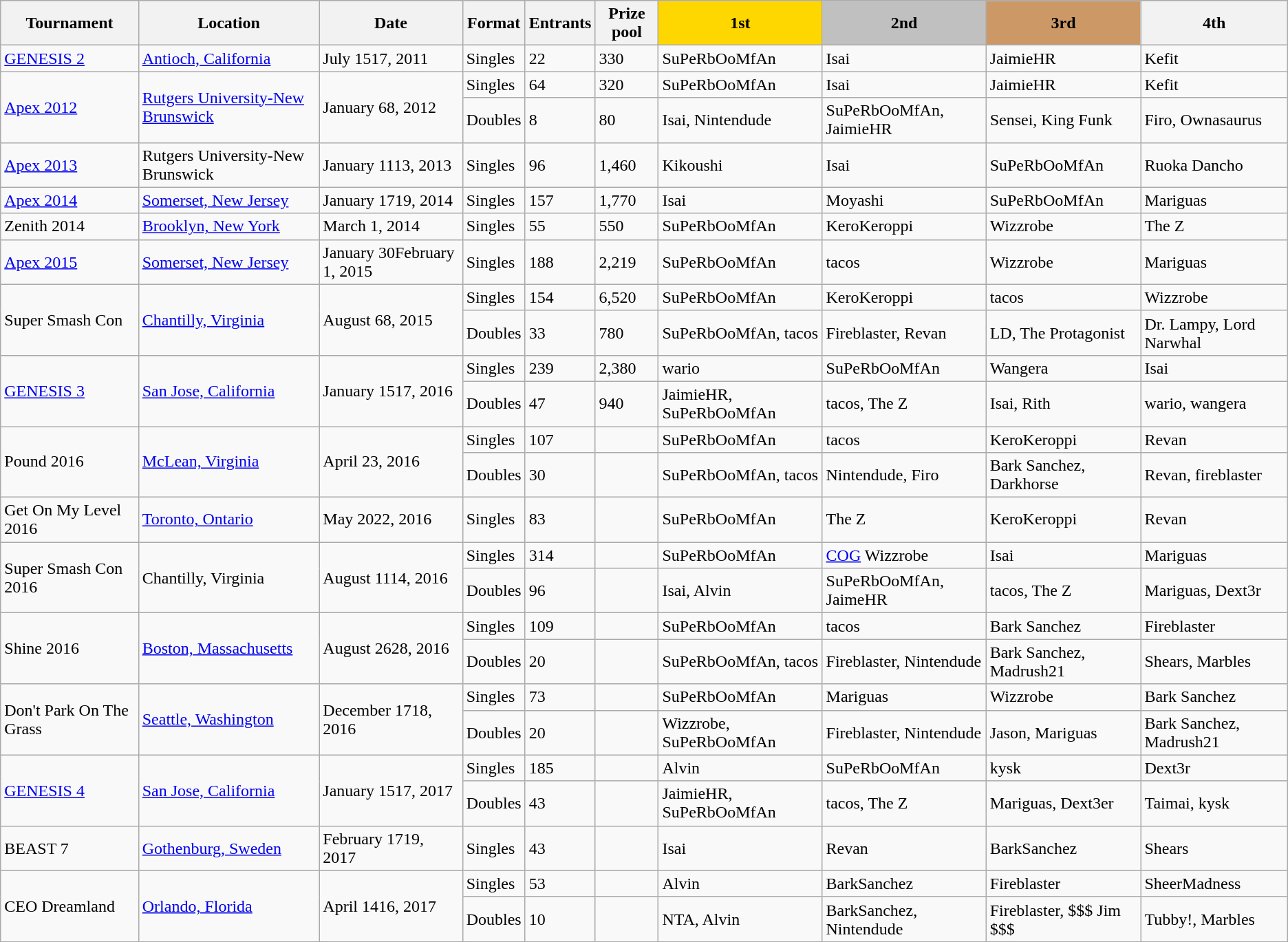<table class="wikitable sortable">
<tr>
<th scope="col">Tournament</th>
<th scope="col">Location</th>
<th scope="col">Date</th>
<th scope="col">Format</th>
<th scope="col">Entrants</th>
<th scope="col">Prize pool</th>
<th scope="col" style="background:gold;">1st</th>
<th scope="col" style="background:silver;">2nd</th>
<th scope="col" style="background:#c96;">3rd</th>
<th scope="col">4th</th>
</tr>
<tr>
<td><a href='#'>GENESIS 2</a></td>
<td><a href='#'>Antioch, California</a></td>
<td data-sort-value="20110715">July 1517, 2011</td>
<td>Singles</td>
<td>22</td>
<td>330</td>
<td>SuPeRbOoMfAn</td>
<td>Isai</td>
<td>JaimieHR</td>
<td>Kefit</td>
</tr>
<tr>
<td rowspan="2"><a href='#'>Apex 2012</a></td>
<td rowspan="2"><a href='#'>Rutgers University-New Brunswick</a></td>
<td rowspan="2" data-sort-value="20120106">January 68, 2012</td>
<td>Singles</td>
<td>64</td>
<td>320</td>
<td>SuPeRbOoMfAn</td>
<td>Isai</td>
<td>JaimieHR</td>
<td>Kefit</td>
</tr>
<tr>
<td>Doubles</td>
<td>8</td>
<td>80</td>
<td>Isai, Nintendude</td>
<td>SuPeRbOoMfAn, JaimieHR</td>
<td>Sensei, King Funk</td>
<td>Firo, Ownasaurus</td>
</tr>
<tr>
<td><a href='#'>Apex 2013</a></td>
<td>Rutgers University-New Brunswick</td>
<td data-sort-value="20130111">January 1113, 2013</td>
<td>Singles</td>
<td>96</td>
<td>1,460</td>
<td>Kikoushi</td>
<td>Isai</td>
<td>SuPeRbOoMfAn</td>
<td>Ruoka Dancho</td>
</tr>
<tr>
<td><a href='#'>Apex 2014</a></td>
<td><a href='#'>Somerset, New Jersey</a></td>
<td data-sort-value="20140117">January 1719, 2014</td>
<td>Singles</td>
<td>157</td>
<td>1,770</td>
<td>Isai</td>
<td>Moyashi</td>
<td>SuPeRbOoMfAn</td>
<td>Mariguas</td>
</tr>
<tr>
<td>Zenith 2014</td>
<td><a href='#'>Brooklyn, New York</a></td>
<td data-sort-value="20140301">March 1, 2014</td>
<td>Singles</td>
<td>55</td>
<td>550</td>
<td>SuPeRbOoMfAn</td>
<td>KeroKeroppi</td>
<td>Wizzrobe</td>
<td>The Z</td>
</tr>
<tr>
<td><a href='#'>Apex 2015</a></td>
<td><a href='#'>Somerset, New Jersey</a></td>
<td data-sort-value="20150130">January 30February 1, 2015</td>
<td>Singles</td>
<td>188</td>
<td>2,219</td>
<td>SuPeRbOoMfAn</td>
<td>tacos</td>
<td>Wizzrobe</td>
<td>Mariguas</td>
</tr>
<tr>
<td rowspan="2">Super Smash Con</td>
<td rowspan="2"><a href='#'>Chantilly, Virginia</a></td>
<td rowspan="2" data-sort-value="20150806">August 68, 2015</td>
<td>Singles</td>
<td>154</td>
<td>6,520</td>
<td>SuPeRbOoMfAn</td>
<td>KeroKeroppi</td>
<td>tacos</td>
<td>Wizzrobe</td>
</tr>
<tr>
<td>Doubles</td>
<td>33</td>
<td>780</td>
<td>SuPeRbOoMfAn, tacos</td>
<td>Fireblaster, Revan</td>
<td>LD, The Protagonist</td>
<td>Dr. Lampy, Lord Narwhal</td>
</tr>
<tr>
<td rowspan="2"><a href='#'>GENESIS 3</a></td>
<td rowspan="2"><a href='#'>San Jose, California</a></td>
<td rowspan="2" data-sort-value="20160115">January 1517, 2016</td>
<td>Singles</td>
<td>239</td>
<td>2,380</td>
<td>wario</td>
<td>SuPeRbOoMfAn</td>
<td>Wangera</td>
<td>Isai</td>
</tr>
<tr>
<td>Doubles</td>
<td>47</td>
<td>940</td>
<td>JaimieHR, SuPeRbOoMfAn</td>
<td>tacos, The Z</td>
<td>Isai, Rith</td>
<td>wario, wangera</td>
</tr>
<tr>
<td rowspan="2">Pound 2016</td>
<td rowspan="2"><a href='#'>McLean, Virginia</a></td>
<td rowspan="2" data-sort-value="20160402">April 23, 2016</td>
<td>Singles</td>
<td>107</td>
<td></td>
<td>SuPeRbOoMfAn</td>
<td>tacos</td>
<td>KeroKeroppi</td>
<td>Revan</td>
</tr>
<tr>
<td>Doubles</td>
<td>30</td>
<td></td>
<td>SuPeRbOoMfAn, tacos</td>
<td>Nintendude, Firo</td>
<td>Bark Sanchez, Darkhorse</td>
<td>Revan, fireblaster</td>
</tr>
<tr>
<td>Get On My Level 2016</td>
<td><a href='#'>Toronto, Ontario</a></td>
<td data-sort-value="20160520">May 2022, 2016</td>
<td>Singles</td>
<td>83</td>
<td></td>
<td>SuPeRbOoMfAn</td>
<td>The Z</td>
<td>KeroKeroppi</td>
<td>Revan</td>
</tr>
<tr>
<td rowspan="2">Super Smash Con 2016</td>
<td rowspan="2">Chantilly, Virginia</td>
<td rowspan="2" data-sort-value="20160811">August 1114, 2016</td>
<td>Singles</td>
<td>314</td>
<td></td>
<td>SuPeRbOoMfAn</td>
<td><a href='#'>COG</a> Wizzrobe</td>
<td>Isai</td>
<td>Mariguas</td>
</tr>
<tr>
<td>Doubles</td>
<td>96</td>
<td></td>
<td>Isai, Alvin</td>
<td>SuPeRbOoMfAn, JaimeHR</td>
<td>tacos, The Z</td>
<td>Mariguas, Dext3r</td>
</tr>
<tr>
<td rowspan="2">Shine 2016</td>
<td rowspan="2"><a href='#'>Boston, Massachusetts</a></td>
<td rowspan="2" data-sort-value="20160826">August 2628, 2016</td>
<td>Singles</td>
<td>109</td>
<td></td>
<td>SuPeRbOoMfAn</td>
<td>tacos</td>
<td>Bark Sanchez</td>
<td>Fireblaster</td>
</tr>
<tr>
<td>Doubles</td>
<td>20</td>
<td></td>
<td>SuPeRbOoMfAn, tacos</td>
<td>Fireblaster, Nintendude</td>
<td>Bark Sanchez, Madrush21</td>
<td>Shears, Marbles</td>
</tr>
<tr>
<td rowspan="2">Don't Park On The Grass</td>
<td rowspan="2"><a href='#'>Seattle, Washington</a></td>
<td rowspan="2" data-sort-value="20161217">December 1718, 2016</td>
<td>Singles</td>
<td>73</td>
<td></td>
<td>SuPeRbOoMfAn</td>
<td>Mariguas</td>
<td>Wizzrobe</td>
<td>Bark Sanchez</td>
</tr>
<tr>
<td>Doubles</td>
<td>20</td>
<td></td>
<td>Wizzrobe, SuPeRbOoMfAn</td>
<td>Fireblaster, Nintendude</td>
<td>Jason, Mariguas</td>
<td>Bark Sanchez, Madrush21</td>
</tr>
<tr>
<td rowspan="2"><a href='#'>GENESIS 4</a></td>
<td rowspan="2"><a href='#'>San Jose, California</a></td>
<td rowspan="2" data-sort-value="20170115">January 1517, 2017</td>
<td>Singles</td>
<td>185</td>
<td></td>
<td>Alvin</td>
<td> SuPeRbOoMfAn</td>
<td>kysk</td>
<td>Dext3r</td>
</tr>
<tr>
<td>Doubles</td>
<td>43</td>
<td></td>
<td>JaimieHR, SuPeRbOoMfAn</td>
<td>tacos, The Z</td>
<td>Mariguas, Dext3er</td>
<td>Taimai, kysk</td>
</tr>
<tr>
<td>BEAST 7</td>
<td><a href='#'>Gothenburg, Sweden</a></td>
<td data-sort-value="20170217">February 1719, 2017</td>
<td>Singles</td>
<td>43</td>
<td></td>
<td>Isai</td>
<td>Revan</td>
<td>BarkSanchez</td>
<td>Shears</td>
</tr>
<tr>
<td rowspan="2">CEO Dreamland</td>
<td rowspan="2"><a href='#'>Orlando, Florida</a></td>
<td rowspan="2" data-sort-value="20170414">April 1416, 2017</td>
<td>Singles</td>
<td>53</td>
<td></td>
<td>Alvin</td>
<td>BarkSanchez</td>
<td>Fireblaster</td>
<td>SheerMadness</td>
</tr>
<tr>
<td>Doubles</td>
<td>10</td>
<td></td>
<td>NTA, Alvin</td>
<td>BarkSanchez, Nintendude</td>
<td>Fireblaster, $$$ Jim $$$</td>
<td>Tubby!, Marbles</td>
</tr>
</table>
